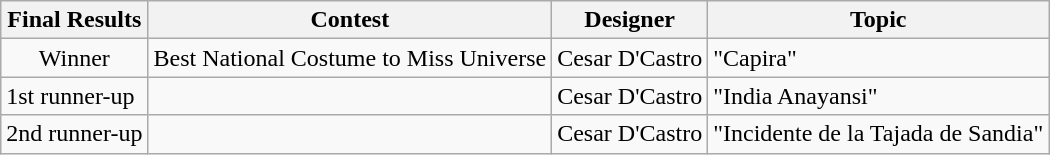<table class="wikitable">
<tr>
<th>Final Results</th>
<th>Contest</th>
<th>Designer</th>
<th>Topic</th>
</tr>
<tr>
<td align="center">Winner</td>
<td>Best National Costume to Miss Universe</td>
<td>Cesar D'Castro</td>
<td>"Capira"</td>
</tr>
<tr>
<td>1st runner-up</td>
<td></td>
<td>Cesar D'Castro</td>
<td>"India Anayansi"</td>
</tr>
<tr>
<td>2nd runner-up</td>
<td></td>
<td>Cesar D'Castro</td>
<td>"Incidente de la Tajada de Sandia"</td>
</tr>
</table>
